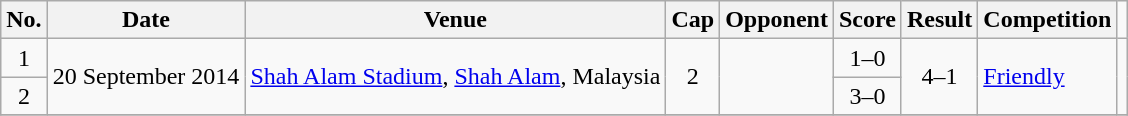<table class="wikitable sortable plainrowheaders">
<tr>
<th scope=col>No.</th>
<th scope=col data-sort-type=date>Date</th>
<th scope=col>Venue</th>
<th scope=col>Cap</th>
<th scope=col>Opponent</th>
<th scope=col>Score</th>
<th scope=col>Result</th>
<th scope=col>Competition</th>
</tr>
<tr>
<td align=center>1</td>
<td rowspan=2>20 September 2014</td>
<td rowspan=2><a href='#'>Shah Alam Stadium</a>, <a href='#'>Shah Alam</a>, Malaysia</td>
<td rowspan=2 align=center>2</td>
<td rowspan=2></td>
<td align=center>1–0</td>
<td rowspan=2 align=center>4–1</td>
<td rowspan=2><a href='#'>Friendly</a></td>
<td rowspan=2 align= 2></td>
</tr>
<tr>
<td align=center>2</td>
<td align=center>3–0</td>
</tr>
<tr>
</tr>
</table>
